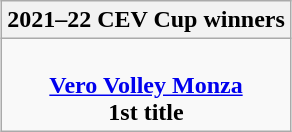<table class="wikitable" style="text-align:center; margin:auto">
<tr>
<th>2021–22 CEV Cup winners</th>
</tr>
<tr>
<td><br> <strong><a href='#'>Vero Volley Monza</a></strong><br> <strong>1st title</strong></td>
</tr>
</table>
